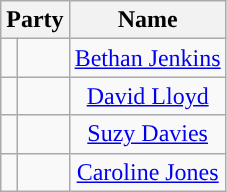<table class="wikitable" style="text-align:center">
<tr>
<th colspan="2">Party</th>
<th>Name</th>
</tr>
<tr>
<td style="width: 4px" bgcolor=></td>
<td style="text-align: left;" scope="row"><a href='#'></a></td>
<td><a href='#'>Bethan Jenkins</a></td>
</tr>
<tr>
<td style="width: 4px" bgcolor=></td>
<td style="text-align: left;" scope="row"><a href='#'></a></td>
<td><a href='#'>David Lloyd</a></td>
</tr>
<tr>
<td style="width: 4px"></td>
<td style="text-align: left;" scope="row"><a href='#'></a></td>
<td><a href='#'>Suzy Davies</a></td>
</tr>
<tr>
<td style="width: 4px"></td>
<td style="text-align: left;" scope="row"><a href='#'></a></td>
<td><a href='#'>Caroline Jones</a></td>
</tr>
</table>
